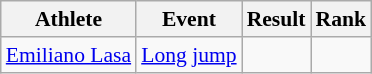<table class=wikitable style=font-size:90%;text-align:center>
<tr>
<th>Athlete</th>
<th>Event</th>
<th>Result</th>
<th>Rank</th>
</tr>
<tr>
<td align=left><a href='#'>Emiliano Lasa</a></td>
<td align=left><a href='#'>Long jump</a></td>
<td></td>
<td></td>
</tr>
</table>
